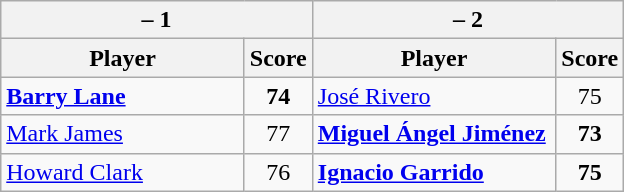<table class=wikitable>
<tr>
<th colspan=2> – 1</th>
<th colspan=2> – 2</th>
</tr>
<tr>
<th width=155>Player</th>
<th>Score</th>
<th width=155>Player</th>
<th>Score</th>
</tr>
<tr>
<td><strong><a href='#'>Barry Lane</a></strong></td>
<td align=center><strong>74</strong></td>
<td><a href='#'>José Rivero</a></td>
<td align=center>75</td>
</tr>
<tr>
<td><a href='#'>Mark James</a></td>
<td align=center>77</td>
<td><strong><a href='#'>Miguel Ángel Jiménez</a></strong></td>
<td align=center><strong>73</strong></td>
</tr>
<tr>
<td><a href='#'>Howard Clark</a></td>
<td align=center>76</td>
<td><strong><a href='#'>Ignacio Garrido</a></strong></td>
<td align=center><strong>75</strong></td>
</tr>
</table>
